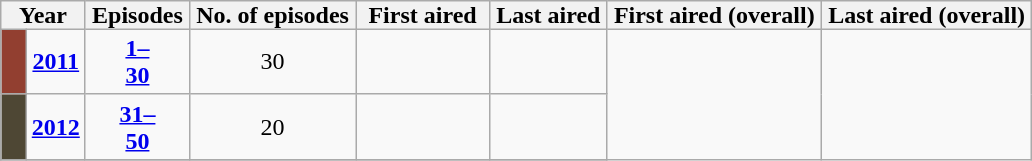<table class="wikitable" style="text-align:center">
<tr>
<th style="padding:0 9px;" colspan="2">Year</th>
<th style="padding:0 4px;">Episodes</th>
<th style="padding:0 4px;">No. of episodes</th>
<th style="padding:0 8px;">First aired</th>
<th style="padding:0 4px;">Last aired</th>
<th style="padding:0 4px;">First aired (overall)</th>
<th style="padding:0 4px;">Last aired (overall)</th>
</tr>
<tr>
<td style="background:#923F30;padding:0 8px;  "></td>
<td><strong><a href='#'>2011</a></strong></td>
<td><strong><a href='#'>1–<br>30</a></strong></td>
<td>30</td>
<td></td>
<td></td>
<td rowspan="3"></td>
<td rowspan="3"></td>
</tr>
<tr>
<td style="background:#4E4734;padding:0 8px;  "></td>
<td><strong><a href='#'>2012</a></strong></td>
<td><strong><a href='#'>31–<br>50</a></strong></td>
<td>20</td>
<td></td>
<td></td>
</tr>
<tr>
</tr>
</table>
